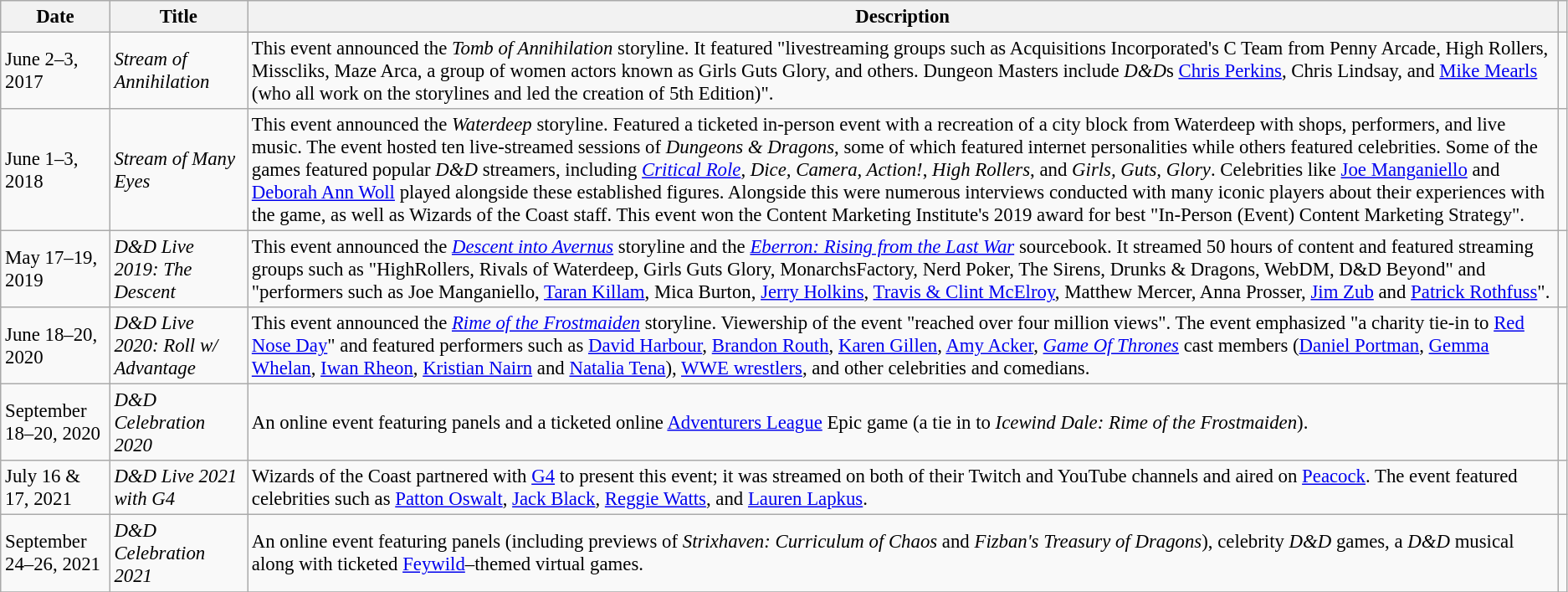<table class="wikitable sortable" style="margins:auto; width=95%; font-size: 95%;">
<tr>
<th>Date</th>
<th>Title</th>
<th>Description</th>
<th></th>
</tr>
<tr>
<td>June 2–3, 2017</td>
<td><em>Stream of Annihilation</em></td>
<td>This event announced the <em>Tomb of Annihilation</em> storyline. It featured "livestreaming groups such as Acquisitions Incorporated's C Team from Penny Arcade, High Rollers, Misscliks, Maze Arca, a group of women actors known as Girls Guts Glory, and others. Dungeon Masters include <em>D&D</em>s <a href='#'>Chris Perkins</a>, Chris Lindsay, and <a href='#'>Mike Mearls</a> (who all work on the storylines and led the creation of 5th Edition)".</td>
<td></td>
</tr>
<tr>
<td>June 1–3, 2018</td>
<td><em>Stream of Many Eyes</em></td>
<td>This event announced the <em>Waterdeep</em> storyline. Featured a ticketed in-person event with a recreation of a city block from Waterdeep with shops, performers, and live music. The event hosted ten live-streamed sessions of <em>Dungeons & Dragons</em>, some of which featured internet personalities while others featured celebrities. Some of the games featured popular <em>D&D</em> streamers, including <em><a href='#'>Critical Role</a></em>, <em>Dice, Camera, Action!</em>, <em>High Rollers</em>, and <em>Girls, Guts, Glory</em>. Celebrities like <a href='#'>Joe Manganiello</a> and <a href='#'>Deborah Ann Woll</a> played alongside these established figures. Alongside this were numerous interviews conducted with many iconic players about their experiences with the game, as well as Wizards of the Coast staff. This event won the Content Marketing Institute's 2019 award for best "In-Person (Event) Content Marketing Strategy".</td>
<td></td>
</tr>
<tr>
<td>May 17–19, 2019</td>
<td><em>D&D Live 2019: The Descent</em></td>
<td>This event announced the <em><a href='#'>Descent into Avernus</a></em> storyline and the <em><a href='#'>Eberron: Rising from the Last War</a></em> sourcebook. It streamed 50 hours of content and featured streaming groups such as "HighRollers, Rivals of Waterdeep, Girls Guts Glory, MonarchsFactory, Nerd Poker, The Sirens, Drunks & Dragons, WebDM, D&D Beyond" and "performers such as Joe Manganiello, <a href='#'>Taran Killam</a>, Mica Burton, <a href='#'>Jerry Holkins</a>, <a href='#'>Travis & Clint McElroy</a>, Matthew Mercer, Anna Prosser, <a href='#'>Jim Zub</a> and <a href='#'>Patrick Rothfuss</a>".</td>
<td></td>
</tr>
<tr>
<td>June 18–20, 2020</td>
<td><em>D&D Live 2020: Roll w/ Advantage</em></td>
<td>This event announced the <a href='#'><em>Rime of the Frostmaiden</em></a> storyline. Viewership of the event "reached over four million views". The event emphasized "a charity tie-in to <a href='#'>Red Nose Day</a>" and featured performers such as <a href='#'>David Harbour</a>, <a href='#'>Brandon Routh</a>, <a href='#'>Karen Gillen</a>, <a href='#'>Amy Acker</a>, <em><a href='#'>Game Of Thrones</a></em> cast members (<a href='#'>Daniel Portman</a>, <a href='#'>Gemma Whelan</a>, <a href='#'>Iwan Rheon</a>, <a href='#'>Kristian Nairn</a> and <a href='#'>Natalia Tena</a>), <a href='#'>WWE wrestlers</a>, and other celebrities and comedians.</td>
<td></td>
</tr>
<tr>
<td>September 18–20, 2020</td>
<td><em>D&D Celebration 2020</em></td>
<td>An online event featuring panels and a ticketed online <a href='#'>Adventurers League</a> Epic game (a tie in to <em>Icewind Dale: Rime of the Frostmaiden</em>).</td>
<td></td>
</tr>
<tr>
<td>July 16 & 17, 2021</td>
<td><em>D&D Live 2021 with G4</em></td>
<td>Wizards of the Coast partnered with <a href='#'>G4</a> to present this event; it was streamed on both of their Twitch and YouTube channels and aired on <a href='#'>Peacock</a>. The event featured celebrities such as <a href='#'>Patton Oswalt</a>, <a href='#'>Jack Black</a>, <a href='#'>Reggie Watts</a>, and <a href='#'>Lauren Lapkus</a>.</td>
<td></td>
</tr>
<tr>
<td>September 24–26, 2021</td>
<td><em>D&D Celebration 2021</em></td>
<td>An online event featuring panels (including previews of <em>Strixhaven: Curriculum of Chaos</em> and <em>Fizban's Treasury of Dragons</em>), celebrity <em>D&D</em> games, a <em>D&D</em> musical along with ticketed <a href='#'>Feywild</a>–themed virtual games.</td>
<td></td>
</tr>
<tr>
</tr>
</table>
